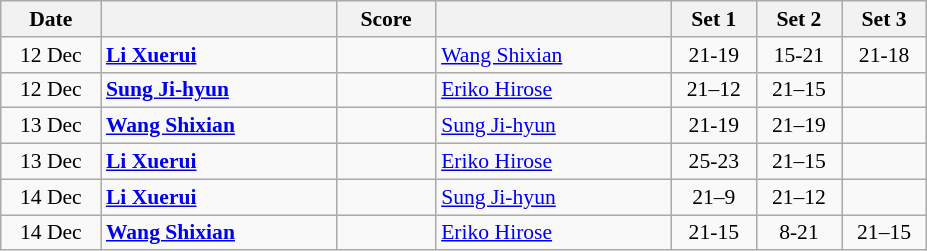<table class="wikitable" style="text-align: center; font-size:90% ">
<tr>
<th width="60">Date</th>
<th align="right" width="150"></th>
<th width="60">Score</th>
<th align="left" width="150"></th>
<th width="50">Set 1</th>
<th width="50">Set 2</th>
<th width="50">Set 3</th>
</tr>
<tr>
<td>12 Dec</td>
<td align=left><strong> <a href='#'>Li Xuerui</a></strong></td>
<td align=center></td>
<td align=left> <a href='#'>Wang Shixian</a></td>
<td>21-19</td>
<td>15-21</td>
<td>21-18</td>
</tr>
<tr>
<td>12 Dec</td>
<td align=left><strong> <a href='#'>Sung Ji-hyun</a></strong></td>
<td align=center></td>
<td align=left> <a href='#'>Eriko Hirose</a></td>
<td>21–12</td>
<td>21–15</td>
<td></td>
</tr>
<tr>
<td>13 Dec</td>
<td align=left><strong> <a href='#'>Wang Shixian</a></strong></td>
<td align=center></td>
<td align=left> <a href='#'>Sung Ji-hyun</a></td>
<td>21-19</td>
<td>21–19</td>
<td></td>
</tr>
<tr>
<td>13 Dec</td>
<td align=left><strong> <a href='#'>Li Xuerui</a></strong></td>
<td align=center></td>
<td align=left> <a href='#'>Eriko Hirose</a></td>
<td>25-23</td>
<td>21–15</td>
<td></td>
</tr>
<tr>
<td>14 Dec</td>
<td align=left><strong> <a href='#'>Li Xuerui</a></strong></td>
<td align=center></td>
<td align=left> <a href='#'>Sung Ji-hyun</a></td>
<td>21–9</td>
<td>21–12</td>
<td></td>
</tr>
<tr>
<td>14 Dec</td>
<td align=left><strong> <a href='#'>Wang Shixian</a></strong></td>
<td align=center></td>
<td align=left> <a href='#'>Eriko Hirose</a></td>
<td>21-15</td>
<td>8-21</td>
<td>21–15</td>
</tr>
</table>
